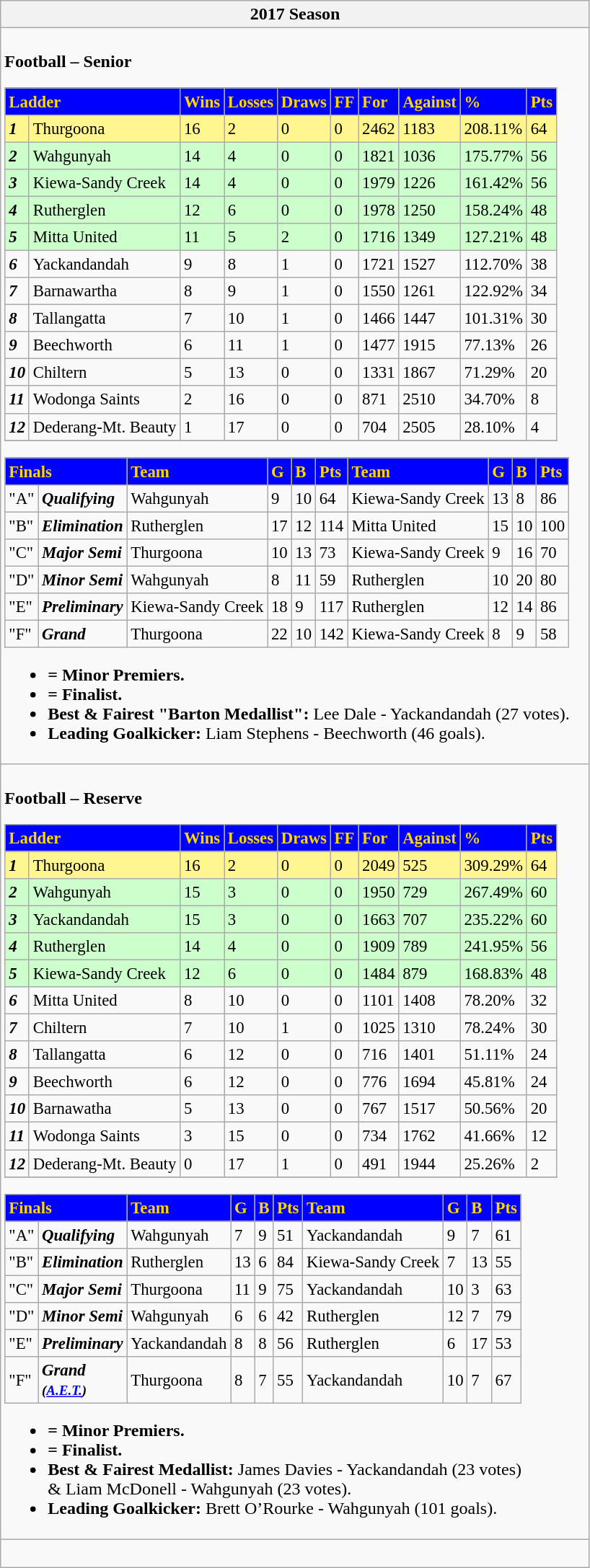<table class="wikitable collapsible collapsed">
<tr>
<th>2017 Season</th>
</tr>
<tr>
<td><br><strong>Football – Senior</strong>

<table style="font-size: 95%; text-align: left;" class="wikitable">
<tr style="color:Gold; background:Blue;">
<td colspan="2" div><strong>Ladder</strong></td>
<td div><strong>Wins</strong></td>
<td div><strong>Losses</strong></td>
<td div><strong>Draws</strong></td>
<td div><strong>FF</strong></td>
<td div><strong>For</strong></td>
<td div><strong>Against</strong></td>
<td div><strong>%</strong></td>
<td div><strong>Pts</strong></td>
</tr>
<tr style="color:black; background:#fff68f;">
<td div><strong><em>1</em></strong></td>
<td div>Thurgoona</td>
<td div>16</td>
<td div>2</td>
<td div>0</td>
<td div>0</td>
<td div>2462</td>
<td div>1183</td>
<td div>208.11%</td>
<td div>64</td>
</tr>
<tr style="color:black; background:#cfc;">
<td div><strong><em>2</em></strong></td>
<td div>Wahgunyah</td>
<td div>14</td>
<td div>4</td>
<td div>0</td>
<td div>0</td>
<td div>1821</td>
<td div>1036</td>
<td div>175.77%</td>
<td div>56</td>
</tr>
<tr style="color:black; background:#cfc;">
<td div><strong><em>3</em></strong></td>
<td div>Kiewa-Sandy Creek</td>
<td div>14</td>
<td div>4</td>
<td div>0</td>
<td div>0</td>
<td div>1979</td>
<td div>1226</td>
<td div>161.42%</td>
<td div>56</td>
</tr>
<tr style="color:black; background:#cfc;">
<td div><strong><em>4</em></strong></td>
<td div>Rutherglen</td>
<td div>12</td>
<td div>6</td>
<td div>0</td>
<td div>0</td>
<td div>1978</td>
<td div>1250</td>
<td div>158.24%</td>
<td div>48</td>
</tr>
<tr style="color:black; background:#cfc;">
<td div><strong><em>5</em></strong></td>
<td div>Mitta United</td>
<td div>11</td>
<td div>5</td>
<td div>2</td>
<td div>0</td>
<td div>1716</td>
<td div>1349</td>
<td div>127.21%</td>
<td div>48</td>
</tr>
<tr>
<td div><strong><em>6</em></strong></td>
<td div>Yackandandah</td>
<td div>9</td>
<td div>8</td>
<td div>1</td>
<td div>0</td>
<td div>1721</td>
<td div>1527</td>
<td div>112.70%</td>
<td div>38</td>
</tr>
<tr>
<td div><strong><em>7</em></strong></td>
<td div>Barnawartha</td>
<td div>8</td>
<td div>9</td>
<td div>1</td>
<td div>0</td>
<td div>1550</td>
<td div>1261</td>
<td div>122.92%</td>
<td div>34</td>
</tr>
<tr>
<td div><strong><em>8</em></strong></td>
<td div>Tallangatta</td>
<td div>7</td>
<td div>10</td>
<td div>1</td>
<td div>0</td>
<td div>1466</td>
<td div>1447</td>
<td div>101.31%</td>
<td div>30</td>
</tr>
<tr>
<td div><strong><em>9</em></strong></td>
<td div>Beechworth</td>
<td div>6</td>
<td div>11</td>
<td div>1</td>
<td div>0</td>
<td div>1477</td>
<td div>1915</td>
<td div>77.13%</td>
<td div>26</td>
</tr>
<tr>
<td div><strong><em>10</em></strong></td>
<td div>Chiltern</td>
<td div>5</td>
<td div>13</td>
<td div>0</td>
<td div>0</td>
<td div>1331</td>
<td div>1867</td>
<td div>71.29%</td>
<td div>20</td>
</tr>
<tr>
<td div><strong><em>11</em></strong></td>
<td div>Wodonga Saints</td>
<td div>2</td>
<td div>16</td>
<td div>0</td>
<td div>0</td>
<td div>871</td>
<td div>2510</td>
<td div>34.70%</td>
<td div>8</td>
</tr>
<tr>
<td div><strong><em>12</em></strong></td>
<td div>Dederang-Mt. Beauty</td>
<td div>1</td>
<td div>17</td>
<td div>0</td>
<td div>0</td>
<td div>704</td>
<td div>2505</td>
<td div>28.10%</td>
<td div>4</td>
</tr>
<tr>
</tr>
</table>
<table style="font-size: 95%; text-align: left;" class="wikitable">
<tr style="color:Gold; background:Blue;">
<td colspan="2" div><strong>Finals</strong></td>
<td div><strong>Team</strong></td>
<td div><strong>G</strong></td>
<td div><strong>B</strong></td>
<td div><strong>Pts</strong></td>
<td div><strong>Team</strong></td>
<td div><strong>G</strong></td>
<td div><strong>B</strong></td>
<td div><strong>Pts</strong></td>
</tr>
<tr>
<td div>"A"</td>
<td div><strong><em>Qualifying</em></strong></td>
<td div>Wahgunyah</td>
<td div>9</td>
<td div>10</td>
<td div>64</td>
<td div>Kiewa-Sandy Creek</td>
<td div>13</td>
<td div>8</td>
<td div>86</td>
</tr>
<tr>
<td div>"B"</td>
<td div><strong><em>Elimination</em></strong></td>
<td div>Rutherglen</td>
<td div>17</td>
<td div>12</td>
<td div>114</td>
<td div>Mitta United</td>
<td div>15</td>
<td div>10</td>
<td div>100</td>
</tr>
<tr>
<td div>"C"</td>
<td div><strong><em>Major Semi</em></strong></td>
<td div>Thurgoona</td>
<td div>10</td>
<td div>13</td>
<td div>73</td>
<td div>Kiewa-Sandy Creek</td>
<td div>9</td>
<td div>16</td>
<td div>70</td>
</tr>
<tr>
<td div>"D"</td>
<td div><strong><em>Minor Semi</em></strong></td>
<td div>Wahgunyah</td>
<td div>8</td>
<td div>11</td>
<td div>59</td>
<td div>Rutherglen</td>
<td div>10</td>
<td div>20</td>
<td div>80</td>
</tr>
<tr>
<td div>"E"</td>
<td div><strong><em>Preliminary</em></strong></td>
<td div>Kiewa-Sandy Creek</td>
<td div>18</td>
<td div>9</td>
<td div>117</td>
<td div>Rutherglen</td>
<td div>12</td>
<td div>14</td>
<td div>86</td>
</tr>
<tr>
<td div>"F"</td>
<td div><strong><em>Grand</em></strong></td>
<td div>Thurgoona</td>
<td div>22</td>
<td div>10</td>
<td div>142</td>
<td div>Kiewa-Sandy Creek</td>
<td div>8</td>
<td div>9</td>
<td div>58</td>
</tr>
</table>
<ul><li><strong> = Minor Premiers.</strong></li><li><strong> = Finalist.</strong></li><li><strong>Best & Fairest "Barton Medallist":</strong> Lee Dale - Yackandandah (27 votes).</li><li><strong>Leading Goalkicker:</strong> Liam Stephens - Beechworth (46 goals).</li></ul>
</td>
</tr>
<tr>
<td><br><strong>Football – Reserve</strong>

<table style="font-size: 95%; text-align: left;" class="wikitable">
<tr style="color:Gold; background:Blue;">
<td colspan="2" div><strong>Ladder</strong></td>
<td div><strong>Wins</strong></td>
<td div><strong>Losses</strong></td>
<td div><strong>Draws</strong></td>
<td div><strong>FF</strong></td>
<td div><strong>For</strong></td>
<td div><strong>Against</strong></td>
<td div><strong>%</strong></td>
<td div><strong>Pts</strong></td>
</tr>
<tr style="color:black; background:#fff68f;">
<td div><strong><em>1</em></strong></td>
<td div>Thurgoona</td>
<td div>16</td>
<td div>2</td>
<td div>0</td>
<td div>0</td>
<td div>2049</td>
<td div>525</td>
<td div>309.29%</td>
<td div>64</td>
</tr>
<tr style="color:black; background:#cfc;">
<td div><strong><em>2</em></strong></td>
<td div>Wahgunyah</td>
<td div>15</td>
<td div>3</td>
<td div>0</td>
<td div>0</td>
<td div>1950</td>
<td div>729</td>
<td div>267.49%</td>
<td div>60</td>
</tr>
<tr style="color:black; background:#cfc;">
<td div><strong><em>3</em></strong></td>
<td div>Yackandandah</td>
<td div>15</td>
<td div>3</td>
<td div>0</td>
<td div>0</td>
<td div>1663</td>
<td div>707</td>
<td div>235.22%</td>
<td div>60</td>
</tr>
<tr style="color:black; background:#cfc;">
<td div><strong><em>4</em></strong></td>
<td div>Rutherglen</td>
<td div>14</td>
<td div>4</td>
<td div>0</td>
<td div>0</td>
<td div>1909</td>
<td div>789</td>
<td div>241.95%</td>
<td div>56</td>
</tr>
<tr style="color:black; background:#cfc;">
<td div><strong><em>5</em></strong></td>
<td div>Kiewa-Sandy Creek</td>
<td div>12</td>
<td div>6</td>
<td div>0</td>
<td div>0</td>
<td div>1484</td>
<td div>879</td>
<td div>168.83%</td>
<td div>48</td>
</tr>
<tr>
<td div><strong><em>6</em></strong></td>
<td div>Mitta United</td>
<td div>8</td>
<td div>10</td>
<td div>0</td>
<td div>0</td>
<td div>1101</td>
<td div>1408</td>
<td div>78.20%</td>
<td div>32</td>
</tr>
<tr>
<td div><strong><em>7</em></strong></td>
<td div>Chiltern</td>
<td div>7</td>
<td div>10</td>
<td div>1</td>
<td div>0</td>
<td div>1025</td>
<td div>1310</td>
<td div>78.24%</td>
<td div>30</td>
</tr>
<tr>
<td div><strong><em>8</em></strong></td>
<td div>Tallangatta</td>
<td div>6</td>
<td div>12</td>
<td div>0</td>
<td div>0</td>
<td div>716</td>
<td div>1401</td>
<td div>51.11%</td>
<td div>24</td>
</tr>
<tr>
<td div><strong><em>9</em></strong></td>
<td div>Beechworth</td>
<td div>6</td>
<td div>12</td>
<td div>0</td>
<td div>0</td>
<td div>776</td>
<td div>1694</td>
<td div>45.81%</td>
<td div>24</td>
</tr>
<tr>
<td div><strong><em>10</em></strong></td>
<td div>Barnawatha</td>
<td div>5</td>
<td div>13</td>
<td div>0</td>
<td div>0</td>
<td div>767</td>
<td div>1517</td>
<td div>50.56%</td>
<td div>20</td>
</tr>
<tr>
<td div><strong><em>11</em></strong></td>
<td div>Wodonga Saints</td>
<td div>3</td>
<td div>15</td>
<td div>0</td>
<td div>0</td>
<td div>734</td>
<td div>1762</td>
<td div>41.66%</td>
<td div>12</td>
</tr>
<tr>
<td div><strong><em>12</em></strong></td>
<td div>Dederang-Mt. Beauty</td>
<td div>0</td>
<td div>17</td>
<td div>1</td>
<td div>0</td>
<td div>491</td>
<td div>1944</td>
<td div>25.26%</td>
<td div>2</td>
</tr>
<tr>
</tr>
</table>
<table style="font-size: 95%; text-align: left;" class="wikitable">
<tr style="color:Gold; background:Blue;">
<td colspan="2" div><strong>Finals</strong></td>
<td div><strong>Team</strong></td>
<td div><strong>G</strong></td>
<td div><strong>B</strong></td>
<td div><strong>Pts</strong></td>
<td div><strong>Team</strong></td>
<td div><strong>G</strong></td>
<td div><strong>B</strong></td>
<td div><strong>Pts</strong></td>
</tr>
<tr>
<td div>"A"</td>
<td div><strong><em>Qualifying</em></strong></td>
<td div>Wahgunyah</td>
<td div>7</td>
<td div>9</td>
<td div>51</td>
<td div>Yackandandah</td>
<td div>9</td>
<td div>7</td>
<td div>61</td>
</tr>
<tr>
<td div>"B"</td>
<td div><strong><em>Elimination</em></strong></td>
<td div>Rutherglen</td>
<td div>13</td>
<td div>6</td>
<td div>84</td>
<td div>Kiewa-Sandy Creek</td>
<td div>7</td>
<td div>13</td>
<td div>55</td>
</tr>
<tr>
<td div>"C"</td>
<td div><strong><em>Major Semi</em></strong></td>
<td div>Thurgoona</td>
<td div>11</td>
<td div>9</td>
<td div>75</td>
<td div>Yackandandah</td>
<td div>10</td>
<td div>3</td>
<td div>63</td>
</tr>
<tr>
<td div>"D"</td>
<td div><strong><em>Minor Semi</em></strong></td>
<td div>Wahgunyah</td>
<td div>6</td>
<td div>6</td>
<td div>42</td>
<td div>Rutherglen</td>
<td div>12</td>
<td div>7</td>
<td div>79</td>
</tr>
<tr>
<td div>"E"</td>
<td div><strong><em>Preliminary</em></strong></td>
<td div>Yackandandah</td>
<td div>8</td>
<td div>8</td>
<td div>56</td>
<td div>Rutherglen</td>
<td div>6</td>
<td div>17</td>
<td div>53</td>
</tr>
<tr>
<td div>"F"</td>
<td div><strong><em>Grand</em></strong><br><em><small><strong>(<a href='#'>A.E.T.</a>)</strong></small></em></td>
<td div>Thurgoona</td>
<td div>8</td>
<td div>7</td>
<td div>55</td>
<td div>Yackandandah</td>
<td div>10</td>
<td div>7</td>
<td div>67</td>
</tr>
</table>
<ul><li><strong> = Minor Premiers.</strong></li><li><strong> = Finalist.</strong></li><li><strong>Best & Fairest Medallist:</strong> James Davies - Yackandandah (23 votes)<br>& Liam McDonell - Wahgunyah (23 votes).</li><li><strong>Leading Goalkicker:</strong> Brett O’Rourke - Wahgunyah (101 goals).</li></ul>
</td>
</tr>
<tr>
<td><br></td>
</tr>
</table>
